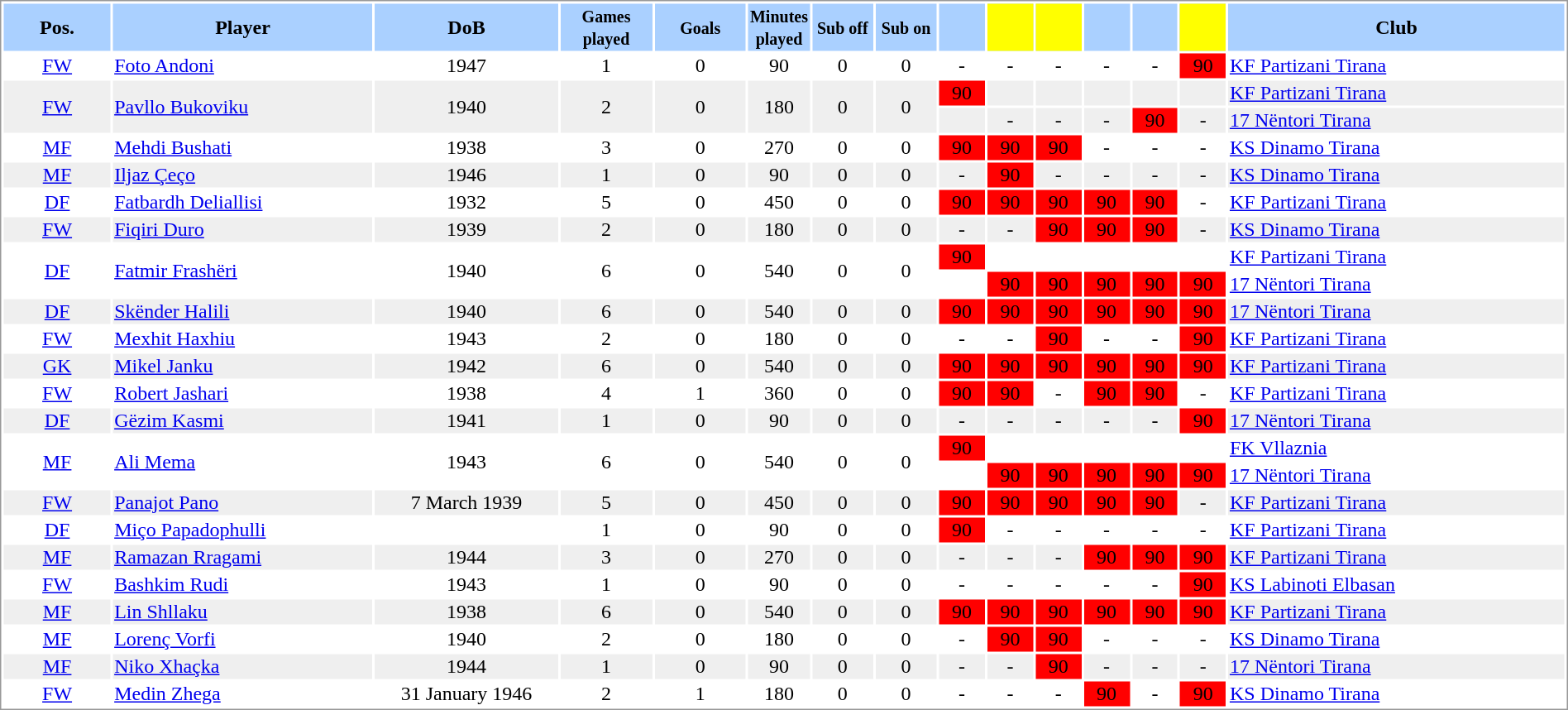<table border="0" width="100%" style="border: 1px solid #999; background-color:#FFFFFF; text-align:center">
<tr align="center" bgcolor="#AAD0FF">
<th width=7%>Pos.</th>
<th width=17%>Player</th>
<th width=12%>DoB</th>
<th width=6%><small>Games<br>played</small></th>
<th width=6%><small>Goals</small></th>
<th width=4%><small>Minutes<br>played</small></th>
<th width=4%><small>Sub off</small></th>
<th width=4%><small>Sub on</small></th>
<th width=3%></th>
<th width=3% bgcolor=yellow></th>
<th width=3% bgcolor=yellow></th>
<th width=3%></th>
<th width=3%></th>
<th width=3% bgcolor=yellow></th>
<th width=30%>Club</th>
</tr>
<tr>
<td><a href='#'>FW</a></td>
<td align="left"><a href='#'>Foto Andoni</a></td>
<td>1947</td>
<td>1</td>
<td>0</td>
<td>90</td>
<td>0</td>
<td>0</td>
<td>-</td>
<td>-</td>
<td>-</td>
<td>-</td>
<td>-</td>
<td bgcolor=red>90</td>
<td align="left"> <a href='#'>KF Partizani Tirana</a></td>
</tr>
<tr bgcolor="#EFEFEF">
<td rowspan=2><a href='#'>FW</a></td>
<td align="left" rowspan=2><a href='#'>Pavllo Bukoviku</a></td>
<td rowspan=2>1940</td>
<td rowspan=2>2</td>
<td rowspan=2>0</td>
<td rowspan=2>180</td>
<td rowspan=2>0</td>
<td rowspan=2>0</td>
<td bgcolor=red>90</td>
<td></td>
<td></td>
<td></td>
<td></td>
<td></td>
<td align="left"> <a href='#'>KF Partizani Tirana</a></td>
</tr>
<tr bgcolor="#EFEFEF">
<td></td>
<td>-</td>
<td>-</td>
<td>-</td>
<td bgcolor=red>90</td>
<td>-</td>
<td align="left"> <a href='#'>17 Nëntori Tirana</a></td>
</tr>
<tr>
<td><a href='#'>MF</a></td>
<td align="left"><a href='#'>Mehdi Bushati</a></td>
<td>1938</td>
<td>3</td>
<td>0</td>
<td>270</td>
<td>0</td>
<td>0</td>
<td bgcolor=red>90</td>
<td bgcolor=red>90</td>
<td bgcolor=red>90</td>
<td>-</td>
<td>-</td>
<td>-</td>
<td align="left"> <a href='#'>KS Dinamo Tirana</a></td>
</tr>
<tr bgcolor="#EFEFEF">
<td><a href='#'>MF</a></td>
<td align="left"><a href='#'>Iljaz Çeço</a></td>
<td>1946</td>
<td>1</td>
<td>0</td>
<td>90</td>
<td>0</td>
<td>0</td>
<td>-</td>
<td bgcolor=red>90</td>
<td>-</td>
<td>-</td>
<td>-</td>
<td>-</td>
<td align="left"> <a href='#'>KS Dinamo Tirana</a></td>
</tr>
<tr>
<td><a href='#'>DF</a></td>
<td align="left"><a href='#'>Fatbardh Deliallisi</a></td>
<td>1932</td>
<td>5</td>
<td>0</td>
<td>450</td>
<td>0</td>
<td>0</td>
<td bgcolor=red>90</td>
<td bgcolor=red>90</td>
<td bgcolor=red>90</td>
<td bgcolor=red>90</td>
<td bgcolor=red>90</td>
<td>-</td>
<td align="left"> <a href='#'>KF Partizani Tirana</a></td>
</tr>
<tr bgcolor="#EFEFEF">
<td><a href='#'>FW</a></td>
<td align="left"><a href='#'>Fiqiri Duro</a></td>
<td>1939</td>
<td>2</td>
<td>0</td>
<td>180</td>
<td>0</td>
<td>0</td>
<td>-</td>
<td>-</td>
<td bgcolor=red>90</td>
<td bgcolor=red>90</td>
<td bgcolor=red>90</td>
<td>-</td>
<td align="left"> <a href='#'>KS Dinamo Tirana</a></td>
</tr>
<tr>
<td rowspan=2><a href='#'>DF</a></td>
<td align="left" rowspan=2><a href='#'>Fatmir Frashëri</a></td>
<td rowspan=2>1940</td>
<td rowspan=2>6</td>
<td rowspan=2>0</td>
<td rowspan=2>540</td>
<td rowspan=2>0</td>
<td rowspan=2>0</td>
<td bgcolor=red>90</td>
<td></td>
<td></td>
<td></td>
<td></td>
<td></td>
<td align="left"> <a href='#'>KF Partizani Tirana</a></td>
</tr>
<tr>
<td></td>
<td bgcolor=red>90</td>
<td bgcolor=red>90</td>
<td bgcolor=red>90</td>
<td bgcolor=red>90</td>
<td bgcolor=red>90</td>
<td align="left"> <a href='#'>17 Nëntori Tirana</a></td>
</tr>
<tr bgcolor="#EFEFEF">
<td><a href='#'>DF</a></td>
<td align="left"><a href='#'>Skënder Halili</a></td>
<td>1940</td>
<td>6</td>
<td>0</td>
<td>540</td>
<td>0</td>
<td>0</td>
<td bgcolor=red>90</td>
<td bgcolor=red>90</td>
<td bgcolor=red>90</td>
<td bgcolor=red>90</td>
<td bgcolor=red>90</td>
<td bgcolor=red>90</td>
<td align="left"> <a href='#'>17 Nëntori Tirana</a></td>
</tr>
<tr>
<td><a href='#'>FW</a></td>
<td align="left"><a href='#'>Mexhit Haxhiu</a></td>
<td>1943</td>
<td>2</td>
<td>0</td>
<td>180</td>
<td>0</td>
<td>0</td>
<td>-</td>
<td>-</td>
<td bgcolor=red>90</td>
<td>-</td>
<td>-</td>
<td bgcolor=red>90</td>
<td align="left"> <a href='#'>KF Partizani Tirana</a></td>
</tr>
<tr bgcolor="#EFEFEF">
<td><a href='#'>GK</a></td>
<td align="left"><a href='#'>Mikel Janku</a></td>
<td>1942</td>
<td>6</td>
<td>0</td>
<td>540</td>
<td>0</td>
<td>0</td>
<td bgcolor=red>90</td>
<td bgcolor=red>90</td>
<td bgcolor=red>90</td>
<td bgcolor=red>90</td>
<td bgcolor=red>90</td>
<td bgcolor=red>90</td>
<td align="left"> <a href='#'>KF Partizani Tirana</a></td>
</tr>
<tr>
<td><a href='#'>FW</a></td>
<td align="left"><a href='#'>Robert Jashari</a></td>
<td>1938</td>
<td>4</td>
<td>1</td>
<td>360</td>
<td>0</td>
<td>0</td>
<td bgcolor=red>90</td>
<td bgcolor=red>90</td>
<td>-</td>
<td bgcolor=red>90</td>
<td bgcolor=red>90</td>
<td>-</td>
<td align="left"> <a href='#'>KF Partizani Tirana</a></td>
</tr>
<tr bgcolor="#EFEFEF">
<td><a href='#'>DF</a></td>
<td align="left"><a href='#'>Gëzim Kasmi</a></td>
<td>1941</td>
<td>1</td>
<td>0</td>
<td>90</td>
<td>0</td>
<td>0</td>
<td>-</td>
<td>-</td>
<td>-</td>
<td>-</td>
<td>-</td>
<td bgcolor=red>90</td>
<td align="left"> <a href='#'>17 Nëntori Tirana</a></td>
</tr>
<tr>
<td rowspan=2><a href='#'>MF</a></td>
<td align="left" rowspan=2><a href='#'>Ali Mema</a></td>
<td rowspan=2>1943</td>
<td rowspan=2>6</td>
<td rowspan=2>0</td>
<td rowspan=2>540</td>
<td rowspan=2>0</td>
<td rowspan=2>0</td>
<td bgcolor=red>90</td>
<td></td>
<td></td>
<td></td>
<td></td>
<td></td>
<td align="left"> <a href='#'>FK Vllaznia</a></td>
</tr>
<tr>
<td></td>
<td bgcolor=red>90</td>
<td bgcolor=red>90</td>
<td bgcolor=red>90</td>
<td bgcolor=red>90</td>
<td bgcolor=red>90</td>
<td align="left"> <a href='#'>17 Nëntori Tirana</a></td>
</tr>
<tr bgcolor="#EFEFEF">
<td><a href='#'>FW</a></td>
<td align="left"><a href='#'>Panajot Pano</a></td>
<td>7 March 1939</td>
<td>5</td>
<td>0</td>
<td>450</td>
<td>0</td>
<td>0</td>
<td bgcolor=red>90</td>
<td bgcolor=red>90</td>
<td bgcolor=red>90</td>
<td bgcolor=red>90</td>
<td bgcolor=red>90</td>
<td>-</td>
<td align="left"> <a href='#'>KF Partizani Tirana</a></td>
</tr>
<tr>
<td><a href='#'>DF</a></td>
<td align="left"><a href='#'>Miço Papadophulli</a></td>
<td></td>
<td>1</td>
<td>0</td>
<td>90</td>
<td>0</td>
<td>0</td>
<td bgcolor=red>90</td>
<td>-</td>
<td>-</td>
<td>-</td>
<td>-</td>
<td>-</td>
<td align="left"> <a href='#'>KF Partizani Tirana</a></td>
</tr>
<tr bgcolor="#EFEFEF">
<td><a href='#'>MF</a></td>
<td align="left"><a href='#'>Ramazan Rragami</a></td>
<td>1944</td>
<td>3</td>
<td>0</td>
<td>270</td>
<td>0</td>
<td>0</td>
<td>-</td>
<td>-</td>
<td>-</td>
<td bgcolor=red>90</td>
<td bgcolor=red>90</td>
<td bgcolor=red>90</td>
<td align="left"> <a href='#'>KF Partizani Tirana</a></td>
</tr>
<tr>
<td><a href='#'>FW</a></td>
<td align="left"><a href='#'>Bashkim Rudi</a></td>
<td>1943</td>
<td>1</td>
<td>0</td>
<td>90</td>
<td>0</td>
<td>0</td>
<td>-</td>
<td>-</td>
<td>-</td>
<td>-</td>
<td>-</td>
<td bgcolor=red>90</td>
<td align="left"> <a href='#'>KS Labinoti Elbasan</a></td>
</tr>
<tr bgcolor="#EFEFEF">
<td><a href='#'>MF</a></td>
<td align="left"><a href='#'>Lin Shllaku</a></td>
<td>1938</td>
<td>6</td>
<td>0</td>
<td>540</td>
<td>0</td>
<td>0</td>
<td bgcolor=red>90</td>
<td bgcolor=red>90</td>
<td bgcolor=red>90</td>
<td bgcolor=red>90</td>
<td bgcolor=red>90</td>
<td bgcolor=red>90</td>
<td align="left"> <a href='#'>KF Partizani Tirana</a></td>
</tr>
<tr>
<td><a href='#'>MF</a></td>
<td align="left"><a href='#'>Lorenç Vorfi</a></td>
<td>1940</td>
<td>2</td>
<td>0</td>
<td>180</td>
<td>0</td>
<td>0</td>
<td>-</td>
<td bgcolor=red>90</td>
<td bgcolor=red>90</td>
<td>-</td>
<td>-</td>
<td>-</td>
<td align="left"> <a href='#'>KS Dinamo Tirana</a></td>
</tr>
<tr bgcolor="#EFEFEF">
<td><a href='#'>MF</a></td>
<td align="left"><a href='#'>Niko Xhaçka</a></td>
<td>1944</td>
<td>1</td>
<td>0</td>
<td>90</td>
<td>0</td>
<td>0</td>
<td>-</td>
<td>-</td>
<td bgcolor=red>90</td>
<td>-</td>
<td>-</td>
<td>-</td>
<td align="left"> <a href='#'>17 Nëntori Tirana</a></td>
</tr>
<tr>
<td><a href='#'>FW</a></td>
<td align="left"><a href='#'>Medin Zhega</a></td>
<td>31 January 1946</td>
<td>2</td>
<td>1</td>
<td>180</td>
<td>0</td>
<td>0</td>
<td>-</td>
<td>-</td>
<td>-</td>
<td bgcolor=red>90</td>
<td>-</td>
<td bgcolor=red>90</td>
<td align="left"> <a href='#'>KS Dinamo Tirana</a></td>
</tr>
</table>
